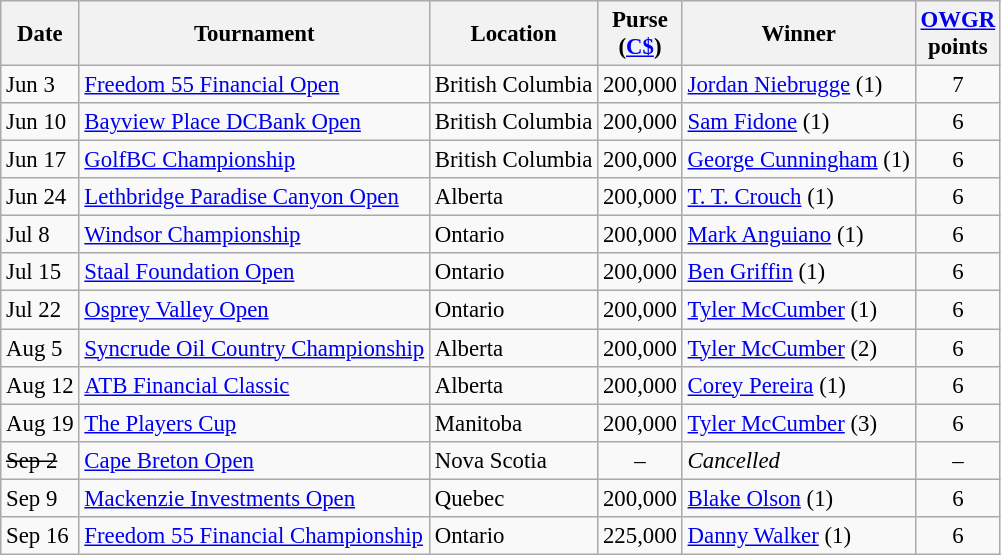<table class="wikitable" style="font-size:95%">
<tr>
<th>Date</th>
<th>Tournament</th>
<th>Location</th>
<th>Purse<br>(<a href='#'>C$</a>)</th>
<th>Winner</th>
<th><a href='#'>OWGR</a><br>points</th>
</tr>
<tr>
<td>Jun 3</td>
<td><a href='#'>Freedom 55 Financial Open</a></td>
<td>British Columbia</td>
<td align=right>200,000</td>
<td> <a href='#'>Jordan Niebrugge</a> (1)</td>
<td align=center>7</td>
</tr>
<tr>
<td>Jun 10</td>
<td><a href='#'>Bayview Place DCBank Open</a></td>
<td>British Columbia</td>
<td align=right>200,000</td>
<td> <a href='#'>Sam Fidone</a> (1)</td>
<td align=center>6</td>
</tr>
<tr>
<td>Jun 17</td>
<td><a href='#'>GolfBC Championship</a></td>
<td>British Columbia</td>
<td align=right>200,000</td>
<td> <a href='#'>George Cunningham</a> (1)</td>
<td align=center>6</td>
</tr>
<tr>
<td>Jun 24</td>
<td><a href='#'>Lethbridge Paradise Canyon Open</a></td>
<td>Alberta</td>
<td align=right>200,000</td>
<td> <a href='#'>T. T. Crouch</a> (1)</td>
<td align=center>6</td>
</tr>
<tr>
<td>Jul 8</td>
<td><a href='#'>Windsor Championship</a></td>
<td>Ontario</td>
<td align=right>200,000</td>
<td> <a href='#'>Mark Anguiano</a> (1)</td>
<td align=center>6</td>
</tr>
<tr>
<td>Jul 15</td>
<td><a href='#'>Staal Foundation Open</a></td>
<td>Ontario</td>
<td align=right>200,000</td>
<td> <a href='#'>Ben Griffin</a> (1)</td>
<td align=center>6</td>
</tr>
<tr>
<td>Jul 22</td>
<td><a href='#'>Osprey Valley Open</a></td>
<td>Ontario</td>
<td align=right>200,000</td>
<td> <a href='#'>Tyler McCumber</a> (1)</td>
<td align=center>6</td>
</tr>
<tr>
<td>Aug 5</td>
<td><a href='#'>Syncrude Oil Country Championship</a></td>
<td>Alberta</td>
<td align=right>200,000</td>
<td> <a href='#'>Tyler McCumber</a> (2)</td>
<td align=center>6</td>
</tr>
<tr>
<td>Aug 12</td>
<td><a href='#'>ATB Financial Classic</a></td>
<td>Alberta</td>
<td align=right>200,000</td>
<td> <a href='#'>Corey Pereira</a> (1)</td>
<td align=center>6</td>
</tr>
<tr>
<td>Aug 19</td>
<td><a href='#'>The Players Cup</a></td>
<td>Manitoba</td>
<td align=right>200,000</td>
<td> <a href='#'>Tyler McCumber</a> (3)</td>
<td align=center>6</td>
</tr>
<tr>
<td><s>Sep 2</s></td>
<td><a href='#'>Cape Breton Open</a></td>
<td>Nova Scotia</td>
<td align=center>–</td>
<td><em>Cancelled</em></td>
<td align=center>–</td>
</tr>
<tr>
<td>Sep 9</td>
<td><a href='#'>Mackenzie Investments Open</a></td>
<td>Quebec</td>
<td align=right>200,000</td>
<td> <a href='#'>Blake Olson</a> (1)</td>
<td align=center>6</td>
</tr>
<tr>
<td>Sep 16</td>
<td><a href='#'>Freedom 55 Financial Championship</a></td>
<td>Ontario</td>
<td align=right>225,000</td>
<td> <a href='#'>Danny Walker</a> (1)</td>
<td align=center>6</td>
</tr>
</table>
